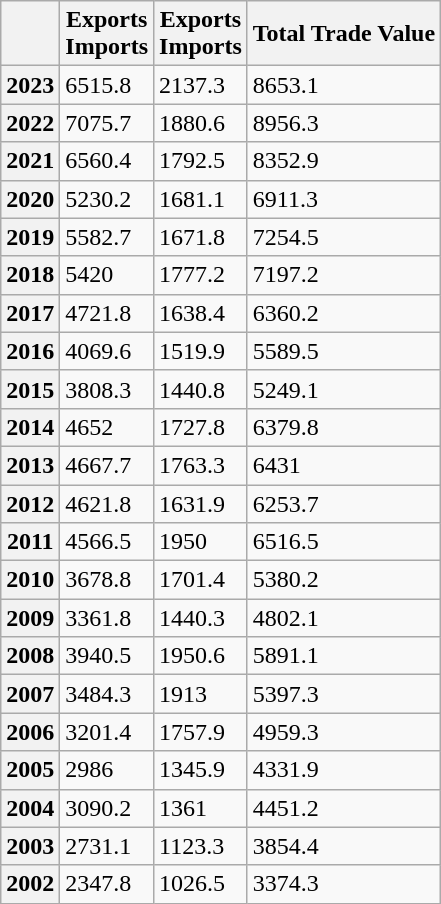<table class="wikitable">
<tr>
<th></th>
<th> Exports<br> Imports</th>
<th> Exports<br> Imports</th>
<th>Total Trade Value</th>
</tr>
<tr>
<th>2023</th>
<td>6515.8</td>
<td>2137.3</td>
<td>8653.1</td>
</tr>
<tr>
<th>2022</th>
<td>7075.7</td>
<td>1880.6</td>
<td>8956.3</td>
</tr>
<tr>
<th>2021</th>
<td>6560.4</td>
<td>1792.5</td>
<td>8352.9</td>
</tr>
<tr>
<th>2020</th>
<td>5230.2</td>
<td>1681.1</td>
<td>6911.3</td>
</tr>
<tr>
<th>2019</th>
<td>5582.7</td>
<td>1671.8</td>
<td>7254.5</td>
</tr>
<tr>
<th>2018</th>
<td>5420</td>
<td>1777.2</td>
<td>7197.2</td>
</tr>
<tr>
<th>2017</th>
<td>4721.8</td>
<td>1638.4</td>
<td>6360.2</td>
</tr>
<tr>
<th>2016</th>
<td>4069.6</td>
<td>1519.9</td>
<td>5589.5</td>
</tr>
<tr>
<th>2015</th>
<td>3808.3</td>
<td>1440.8</td>
<td>5249.1</td>
</tr>
<tr>
<th>2014</th>
<td>4652</td>
<td>1727.8</td>
<td>6379.8</td>
</tr>
<tr>
<th>2013</th>
<td>4667.7</td>
<td>1763.3</td>
<td>6431</td>
</tr>
<tr>
<th>2012</th>
<td>4621.8</td>
<td>1631.9</td>
<td>6253.7</td>
</tr>
<tr>
<th>2011</th>
<td>4566.5</td>
<td>1950</td>
<td>6516.5</td>
</tr>
<tr>
<th>2010</th>
<td>3678.8</td>
<td>1701.4</td>
<td>5380.2</td>
</tr>
<tr>
<th>2009</th>
<td>3361.8</td>
<td>1440.3</td>
<td>4802.1</td>
</tr>
<tr>
<th>2008</th>
<td>3940.5</td>
<td>1950.6</td>
<td>5891.1</td>
</tr>
<tr>
<th>2007</th>
<td>3484.3</td>
<td>1913</td>
<td>5397.3</td>
</tr>
<tr>
<th>2006</th>
<td>3201.4</td>
<td>1757.9</td>
<td>4959.3</td>
</tr>
<tr>
<th>2005</th>
<td>2986</td>
<td>1345.9</td>
<td>4331.9</td>
</tr>
<tr>
<th>2004</th>
<td>3090.2</td>
<td>1361</td>
<td>4451.2</td>
</tr>
<tr>
<th>2003</th>
<td>2731.1</td>
<td>1123.3</td>
<td>3854.4</td>
</tr>
<tr>
<th>2002</th>
<td>2347.8</td>
<td>1026.5</td>
<td>3374.3</td>
</tr>
</table>
